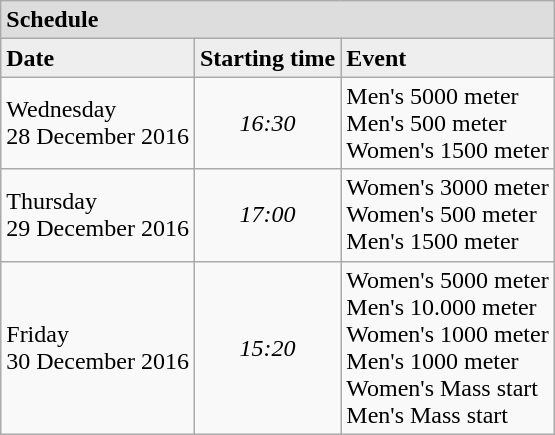<table class="wikitable">
<tr align=left bgcolor=#DDDDDD>
<td colspan=3><strong>Schedule</strong></td>
</tr>
<tr align=left bgcolor=#EEEEEE>
<td><strong>Date</strong></td>
<td><strong>Starting time</strong></td>
<td><strong>Event</strong></td>
</tr>
<tr>
<td>Wednesday <br> 28 December 2016</td>
<td style="text-align:center"><em>16:30</em></td>
<td>Men's 5000 meter <br> Men's 500 meter <br> Women's 1500 meter</td>
</tr>
<tr>
<td>Thursday <br> 29 December 2016</td>
<td style="text-align:center"><em>17:00</em></td>
<td>Women's 3000 meter <br> Women's 500 meter <br> Men's 1500 meter</td>
</tr>
<tr>
<td>Friday <br> 30 December 2016</td>
<td style="text-align:center"><em>15:20</em></td>
<td>Women's 5000 meter <br> Men's 10.000 meter <br> Women's 1000 meter <br> Men's 1000 meter <br> Women's Mass start <br> Men's Mass start</td>
</tr>
</table>
